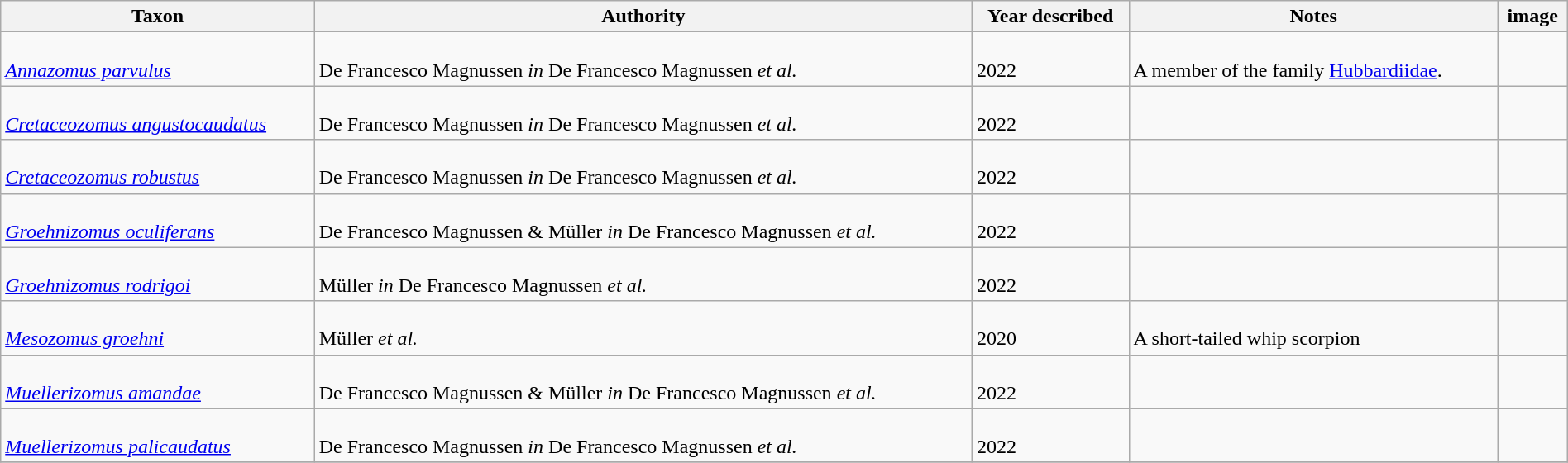<table class="wikitable sortable" align="center" width="100%">
<tr>
<th>Taxon</th>
<th>Authority</th>
<th>Year described</th>
<th>Notes</th>
<th>image</th>
</tr>
<tr>
<td><br><em><a href='#'>Annazomus parvulus</a></em></td>
<td><br>De Francesco Magnussen <em>in</em> De Francesco Magnussen <em>et al.</em></td>
<td><br>2022</td>
<td><br>A member of the family <a href='#'>Hubbardiidae</a>.</td>
<td></td>
</tr>
<tr>
<td><br><em><a href='#'>Cretaceozomus angustocaudatus</a></em></td>
<td><br>De Francesco Magnussen <em>in</em> De Francesco Magnussen <em>et al.</em></td>
<td><br>2022</td>
<td></td>
<td></td>
</tr>
<tr>
<td><br><em><a href='#'>Cretaceozomus robustus</a></em></td>
<td><br>De Francesco Magnussen <em>in</em> De Francesco Magnussen <em>et al.</em></td>
<td><br>2022</td>
<td></td>
<td></td>
</tr>
<tr>
<td><br><em><a href='#'>Groehnizomus oculiferans</a></em></td>
<td><br>De Francesco Magnussen & Müller <em>in</em> De Francesco Magnussen <em>et al.</em></td>
<td><br>2022</td>
<td></td>
<td></td>
</tr>
<tr>
<td><br><em><a href='#'>Groehnizomus rodrigoi</a></em></td>
<td><br>Müller <em>in</em> De Francesco Magnussen <em>et al.</em></td>
<td><br>2022</td>
<td></td>
<td></td>
</tr>
<tr>
<td><br><em><a href='#'>Mesozomus groehni</a></em></td>
<td><br>Müller <em>et al.</em></td>
<td><br>2020</td>
<td><br>A short-tailed whip scorpion</td>
<td></td>
</tr>
<tr>
<td><br><em><a href='#'>Muellerizomus amandae</a></em></td>
<td><br>De Francesco Magnussen & Müller <em>in</em> De Francesco Magnussen <em>et al.</em></td>
<td><br>2022</td>
<td></td>
<td></td>
</tr>
<tr>
<td><br><em><a href='#'>Muellerizomus palicaudatus</a></em></td>
<td><br>De Francesco Magnussen <em>in</em> De Francesco Magnussen <em>et al.</em></td>
<td><br>2022</td>
<td></td>
<td></td>
</tr>
<tr>
</tr>
</table>
